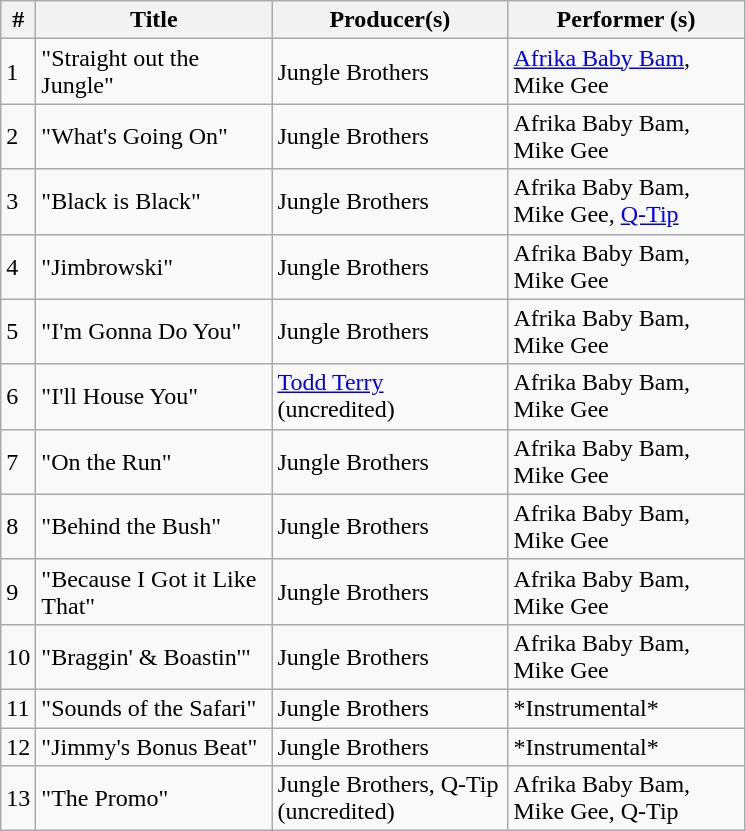<table class="wikitable">
<tr>
<th align="center">#</th>
<th align="center" width="150">Title</th>
<th align="center" width="150">Producer(s)</th>
<th align="center" width="150">Performer (s)</th>
</tr>
<tr>
<td>1</td>
<td>"Straight out the Jungle"</td>
<td>Jungle Brothers</td>
<td><a href='#'>Afrika Baby Bam</a>, Mike Gee</td>
</tr>
<tr>
<td>2</td>
<td>"What's Going On"</td>
<td>Jungle Brothers</td>
<td>Afrika Baby Bam, Mike Gee</td>
</tr>
<tr>
<td>3</td>
<td>"Black is Black"</td>
<td>Jungle Brothers</td>
<td>Afrika Baby Bam, Mike Gee, <a href='#'>Q-Tip</a></td>
</tr>
<tr>
<td>4</td>
<td>"Jimbrowski"</td>
<td>Jungle Brothers</td>
<td>Afrika Baby Bam, Mike Gee</td>
</tr>
<tr>
<td>5</td>
<td>"I'm Gonna Do You"</td>
<td>Jungle Brothers</td>
<td>Afrika Baby Bam, Mike Gee</td>
</tr>
<tr>
<td>6</td>
<td>"I'll House You"</td>
<td><a href='#'>Todd Terry</a> (uncredited)</td>
<td>Afrika Baby Bam, Mike Gee</td>
</tr>
<tr>
<td>7</td>
<td>"On the Run"</td>
<td>Jungle Brothers</td>
<td>Afrika Baby Bam, Mike Gee</td>
</tr>
<tr>
<td>8</td>
<td>"Behind the Bush"</td>
<td>Jungle Brothers</td>
<td>Afrika Baby Bam, Mike Gee</td>
</tr>
<tr>
<td>9</td>
<td>"Because I Got it Like That"</td>
<td>Jungle Brothers</td>
<td>Afrika Baby Bam, Mike Gee</td>
</tr>
<tr>
<td>10</td>
<td>"Braggin' & Boastin'"</td>
<td>Jungle Brothers</td>
<td>Afrika Baby Bam, Mike Gee</td>
</tr>
<tr>
<td>11</td>
<td>"Sounds of the Safari"</td>
<td>Jungle Brothers</td>
<td>*Instrumental*</td>
</tr>
<tr>
<td>12</td>
<td>"Jimmy's Bonus Beat"</td>
<td>Jungle Brothers</td>
<td>*Instrumental*</td>
</tr>
<tr>
<td>13</td>
<td>"The Promo"</td>
<td>Jungle Brothers, Q-Tip (uncredited)</td>
<td>Afrika Baby Bam, Mike Gee, Q-Tip</td>
</tr>
</table>
